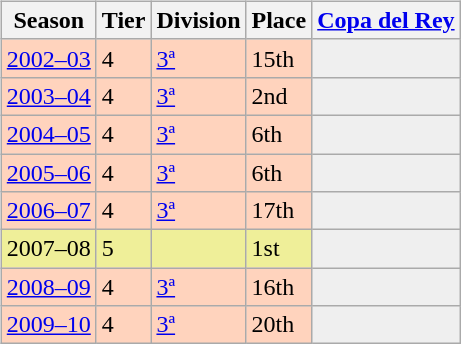<table>
<tr>
<td valign="top" width=0%><br><table class="wikitable">
<tr style="background:#f0f6fa;">
<th>Season</th>
<th>Tier</th>
<th>Division</th>
<th>Place</th>
<th><a href='#'>Copa del Rey</a></th>
</tr>
<tr>
<td style="background:#FFD3BD;"><a href='#'>2002–03</a></td>
<td style="background:#FFD3BD;">4</td>
<td style="background:#FFD3BD;"><a href='#'>3ª</a></td>
<td style="background:#FFD3BD;">15th</td>
<th style="background:#efefef;"></th>
</tr>
<tr>
<td style="background:#FFD3BD;"><a href='#'>2003–04</a></td>
<td style="background:#FFD3BD;">4</td>
<td style="background:#FFD3BD;"><a href='#'>3ª</a></td>
<td style="background:#FFD3BD;">2nd</td>
<th style="background:#efefef;"></th>
</tr>
<tr>
<td style="background:#FFD3BD;"><a href='#'>2004–05</a></td>
<td style="background:#FFD3BD;">4</td>
<td style="background:#FFD3BD;"><a href='#'>3ª</a></td>
<td style="background:#FFD3BD;">6th</td>
<th style="background:#efefef;"></th>
</tr>
<tr>
<td style="background:#FFD3BD;"><a href='#'>2005–06</a></td>
<td style="background:#FFD3BD;">4</td>
<td style="background:#FFD3BD;"><a href='#'>3ª</a></td>
<td style="background:#FFD3BD;">6th</td>
<td style="background:#efefef;"></td>
</tr>
<tr>
<td style="background:#FFD3BD;"><a href='#'>2006–07</a></td>
<td style="background:#FFD3BD;">4</td>
<td style="background:#FFD3BD;"><a href='#'>3ª</a></td>
<td style="background:#FFD3BD;">17th</td>
<td style="background:#efefef;"></td>
</tr>
<tr>
<td style="background:#EFEF99;">2007–08</td>
<td style="background:#EFEF99;">5</td>
<td style="background:#EFEF99;"></td>
<td style="background:#EFEF99;">1st</td>
<th style="background:#efefef;"></th>
</tr>
<tr>
<td style="background:#FFD3BD;"><a href='#'>2008–09</a></td>
<td style="background:#FFD3BD;">4</td>
<td style="background:#FFD3BD;"><a href='#'>3ª</a></td>
<td style="background:#FFD3BD;">16th</td>
<td style="background:#efefef;"></td>
</tr>
<tr>
<td style="background:#FFD3BD;"><a href='#'>2009–10</a></td>
<td style="background:#FFD3BD;">4</td>
<td style="background:#FFD3BD;"><a href='#'>3ª</a></td>
<td style="background:#FFD3BD;">20th</td>
<td style="background:#efefef;"></td>
</tr>
</table>
</td>
</tr>
</table>
